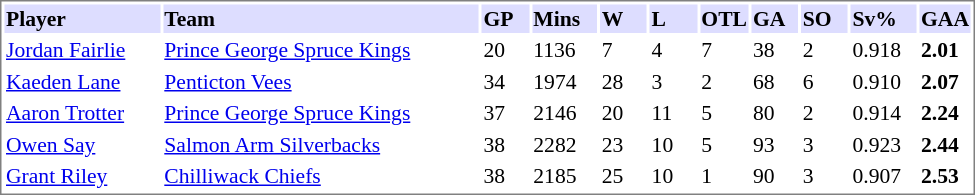<table cellpadding="0">
<tr style="text-align:left; vertical-align:top;">
<td></td>
<td><br><table cellpadding="1"  style="width:650px; font-size:90%; border:1px solid gray;">
<tr>
<th style="background:#ddf; ">Player</th>
<th style="background:#ddf; ">Team</th>
<th style="background:#ddf; width:5%;">GP</th>
<th style="background:#ddf; width:7%;">Mins</th>
<th style="background:#ddf; width:5%;">W</th>
<th style="background:#ddf; width:5%;">L</th>
<th style="background:#ddf; width:5%;">OTL</th>
<th style="background:#ddf; width:5%;">GA</th>
<th style="background:#ddf; width:5%;">SO</th>
<th style="background:#ddf; width:7%;">Sv%</th>
<th style="background:#ddf; width:5%;">GAA</th>
</tr>
<tr>
<td><a href='#'>Jordan Fairlie</a></td>
<td><a href='#'>Prince George Spruce Kings</a></td>
<td>20</td>
<td>1136</td>
<td>7</td>
<td>4</td>
<td>7</td>
<td>38</td>
<td>2</td>
<td>0.918</td>
<td><strong>2.01</strong></td>
</tr>
<tr>
<td><a href='#'>Kaeden Lane</a></td>
<td><a href='#'>Penticton Vees</a></td>
<td>34</td>
<td>1974</td>
<td>28</td>
<td>3</td>
<td>2</td>
<td>68</td>
<td>6</td>
<td>0.910</td>
<td><strong>2.07</strong></td>
</tr>
<tr>
<td><a href='#'>Aaron Trotter</a></td>
<td><a href='#'>Prince George Spruce Kings</a></td>
<td>37</td>
<td>2146</td>
<td>20</td>
<td>11</td>
<td>5</td>
<td>80</td>
<td>2</td>
<td>0.914</td>
<td><strong>2.24</strong></td>
</tr>
<tr>
<td><a href='#'>Owen Say</a></td>
<td><a href='#'>Salmon Arm Silverbacks</a></td>
<td>38</td>
<td>2282</td>
<td>23</td>
<td>10</td>
<td>5</td>
<td>93</td>
<td>3</td>
<td>0.923</td>
<td><strong>2.44</strong></td>
</tr>
<tr>
<td><a href='#'>Grant Riley</a></td>
<td><a href='#'>Chilliwack Chiefs</a></td>
<td>38</td>
<td>2185</td>
<td>25</td>
<td>10</td>
<td>1</td>
<td>90</td>
<td>3</td>
<td>0.907</td>
<td><strong>2.53</strong></td>
</tr>
</table>
</td>
</tr>
</table>
